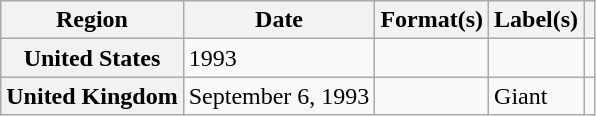<table class="wikitable plainrowheaders">
<tr>
<th scope="col">Region</th>
<th scope="col">Date</th>
<th scope="col">Format(s)</th>
<th scope="col">Label(s)</th>
<th scope="col"></th>
</tr>
<tr>
<th scope="row">United States</th>
<td>1993</td>
<td></td>
<td></td>
<td></td>
</tr>
<tr>
<th scope="row">United Kingdom</th>
<td>September 6, 1993</td>
<td></td>
<td>Giant</td>
<td></td>
</tr>
</table>
